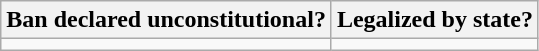<table class="wikitable">
<tr>
<th>Ban declared unconstitutional?</th>
<th>Legalized by state?</th>
</tr>
<tr>
<td></td>
<td></td>
</tr>
</table>
